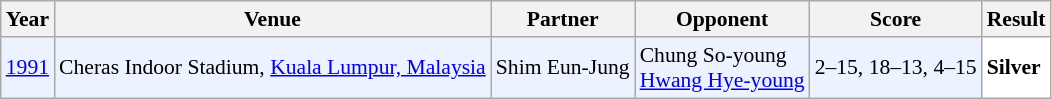<table class="sortable wikitable" style="font-size: 90%;">
<tr>
<th>Year</th>
<th>Venue</th>
<th>Partner</th>
<th>Opponent</th>
<th>Score</th>
<th>Result</th>
</tr>
<tr style="background:#ECF2FF">
<td align="center"><a href='#'>1991</a></td>
<td align="left">Cheras Indoor Stadium, <a href='#'>Kuala Lumpur, Malaysia</a></td>
<td align="left"> Shim Eun-Jung</td>
<td align="left"> Chung So-young <br>  <a href='#'>Hwang Hye-young</a></td>
<td align="left">2–15, 18–13, 4–15</td>
<td style="text-align:left; background:white"> <strong>Silver</strong></td>
</tr>
</table>
